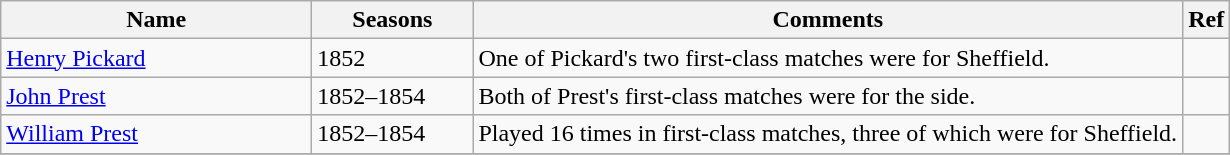<table class="wikitable">
<tr>
<th style="width:200px">Name</th>
<th style="width: 100px">Seasons</th>
<th>Comments</th>
<th>Ref</th>
</tr>
<tr>
<td><a href='#'>Henry Pickard</a></td>
<td>1852</td>
<td>One of Pickard's two first-class matches were for Sheffield.</td>
<td></td>
</tr>
<tr>
<td><a href='#'>John Prest</a></td>
<td>1852–1854</td>
<td>Both of Prest's first-class matches were for the side.</td>
<td></td>
</tr>
<tr>
<td><a href='#'>William Prest</a></td>
<td>1852–1854</td>
<td>Played 16 times in first-class matches, three of which were for Sheffield.</td>
<td></td>
</tr>
<tr>
</tr>
</table>
